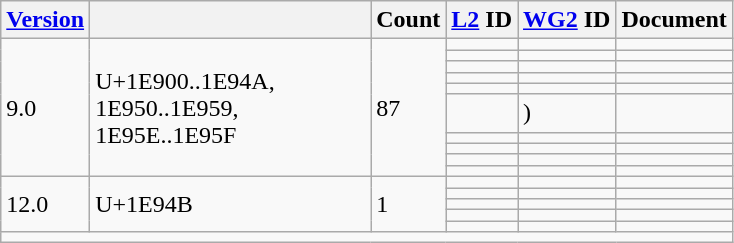<table class="wikitable sticky-header">
<tr>
<th><a href='#'>Version</a></th>
<th></th>
<th>Count</th>
<th><a href='#'>L2</a> ID</th>
<th><a href='#'>WG2</a> ID</th>
<th>Document</th>
</tr>
<tr>
<td rowspan="10">9.0</td>
<td rowspan="10" width="180">U+1E900..1E94A, 1E950..1E959, 1E95E..1E95F</td>
<td rowspan="10">87</td>
<td></td>
<td></td>
<td></td>
</tr>
<tr>
<td></td>
<td></td>
<td></td>
</tr>
<tr>
<td></td>
<td></td>
<td></td>
</tr>
<tr>
<td></td>
<td></td>
<td></td>
</tr>
<tr>
<td></td>
<td></td>
<td></td>
</tr>
<tr>
<td></td>
<td> )</td>
<td></td>
</tr>
<tr>
<td></td>
<td></td>
<td></td>
</tr>
<tr>
<td></td>
<td></td>
<td></td>
</tr>
<tr>
<td></td>
<td></td>
<td></td>
</tr>
<tr>
<td></td>
<td></td>
<td></td>
</tr>
<tr>
<td rowspan="5">12.0</td>
<td rowspan="5">U+1E94B</td>
<td rowspan="5">1</td>
<td></td>
<td></td>
<td></td>
</tr>
<tr>
<td></td>
<td></td>
<td></td>
</tr>
<tr>
<td></td>
<td></td>
<td></td>
</tr>
<tr>
<td></td>
<td></td>
<td></td>
</tr>
<tr>
<td></td>
<td></td>
<td></td>
</tr>
<tr class="sortbottom">
<td colspan="6"></td>
</tr>
</table>
